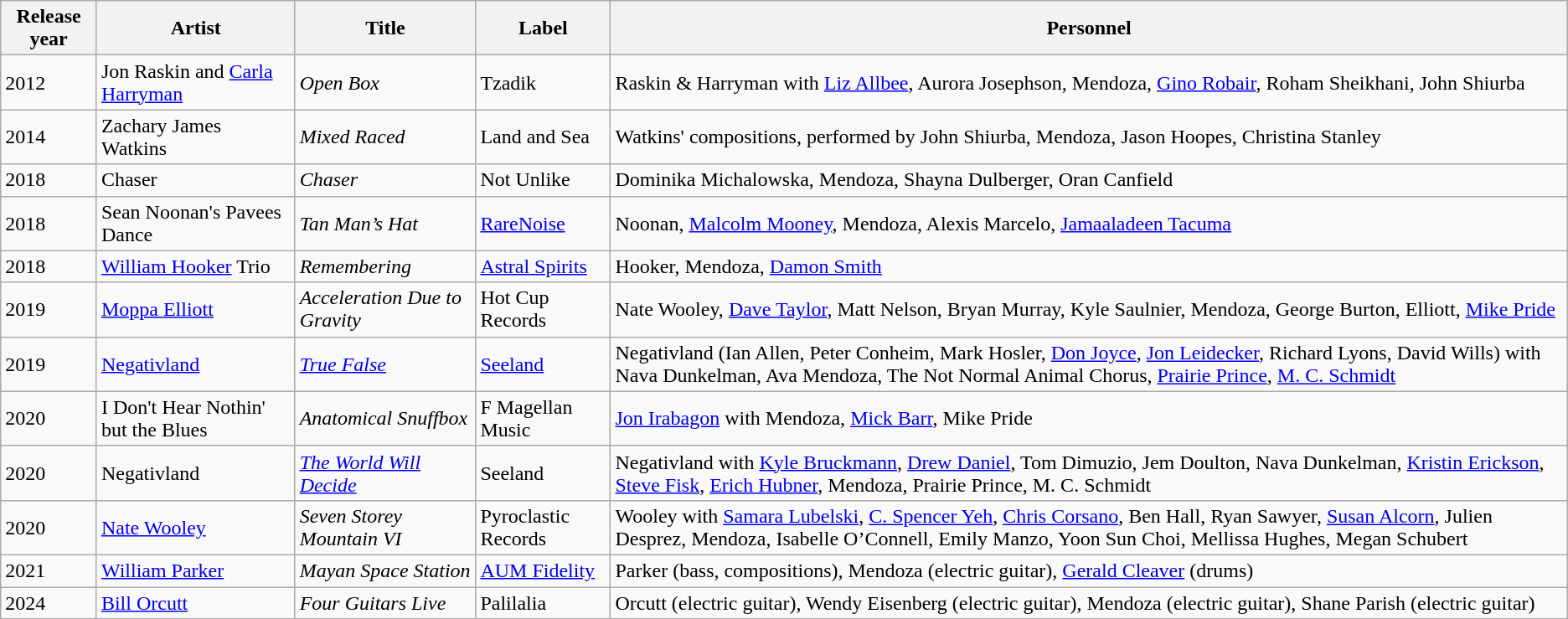<table class="wikitable sortable">
<tr>
<th>Release year</th>
<th>Artist</th>
<th>Title</th>
<th>Label</th>
<th>Personnel</th>
</tr>
<tr>
<td>2012</td>
<td>Jon Raskin and <a href='#'>Carla Harryman</a></td>
<td><em>Open Box</em></td>
<td>Tzadik</td>
<td>Raskin & Harryman with <a href='#'>Liz Allbee</a>, Aurora Josephson, Mendoza, <a href='#'>Gino Robair</a>, Roham Sheikhani, John Shiurba</td>
</tr>
<tr>
<td>2014</td>
<td>Zachary James Watkins</td>
<td><em>Mixed Raced</em></td>
<td>Land and Sea</td>
<td>Watkins' compositions, performed by John Shiurba, Mendoza, Jason Hoopes, Christina Stanley</td>
</tr>
<tr>
<td>2018</td>
<td>Chaser</td>
<td><em>Chaser</em></td>
<td>Not Unlike</td>
<td>Dominika Michalowska, Mendoza, Shayna Dulberger, Oran Canfield</td>
</tr>
<tr>
<td>2018</td>
<td>Sean Noonan's Pavees Dance</td>
<td><em>Tan Man’s Hat </em></td>
<td><a href='#'>RareNoise</a></td>
<td>Noonan, <a href='#'>Malcolm Mooney</a>, Mendoza, Alexis Marcelo, <a href='#'>Jamaaladeen Tacuma</a></td>
</tr>
<tr>
<td>2018</td>
<td><a href='#'>William Hooker</a> Trio</td>
<td><em>Remembering</em></td>
<td><a href='#'>Astral Spirits</a></td>
<td>Hooker, Mendoza, <a href='#'>Damon Smith</a></td>
</tr>
<tr>
<td>2019</td>
<td><a href='#'>Moppa Elliott</a></td>
<td><em>Acceleration Due to Gravity</em></td>
<td>Hot Cup Records</td>
<td>Nate Wooley, <a href='#'>Dave Taylor</a>, Matt Nelson, Bryan Murray, Kyle Saulnier, Mendoza, George Burton, Elliott, <a href='#'>Mike Pride</a></td>
</tr>
<tr>
<td>2019</td>
<td><a href='#'>Negativland</a></td>
<td><em><a href='#'>True False</a></em></td>
<td><a href='#'>Seeland</a></td>
<td>Negativland (Ian Allen, Peter Conheim, Mark Hosler, <a href='#'>Don Joyce</a>, <a href='#'>Jon Leidecker</a>, Richard Lyons, David Wills) with Nava Dunkelman, Ava Mendoza, The Not Normal Animal Chorus, <a href='#'>Prairie Prince</a>, <a href='#'>M. C. Schmidt</a></td>
</tr>
<tr>
<td>2020</td>
<td>I Don't Hear Nothin' but the Blues</td>
<td><em>Anatomical Snuffbox</em></td>
<td>F Magellan Music</td>
<td><a href='#'>Jon Irabagon</a> with Mendoza, <a href='#'>Mick Barr</a>, Mike Pride</td>
</tr>
<tr>
<td>2020</td>
<td>Negativland</td>
<td><em><a href='#'>The World Will Decide</a></em></td>
<td>Seeland</td>
<td>Negativland with <a href='#'>Kyle Bruckmann</a>, <a href='#'>Drew Daniel</a>, Tom Dimuzio, Jem Doulton, Nava Dunkelman, <a href='#'>Kristin Erickson</a>, <a href='#'>Steve Fisk</a>, <a href='#'>Erich Hubner</a>, Mendoza, Prairie Prince, M. C. Schmidt</td>
</tr>
<tr>
<td>2020</td>
<td><a href='#'>Nate Wooley</a></td>
<td><em>Seven Storey Mountain VI</em></td>
<td>Pyroclastic Records</td>
<td>Wooley with <a href='#'>Samara Lubelski</a>, <a href='#'>C. Spencer Yeh</a>, <a href='#'>Chris Corsano</a>, Ben Hall, Ryan Sawyer, <a href='#'>Susan Alcorn</a>, Julien Desprez, Mendoza, Isabelle O’Connell, Emily Manzo, Yoon Sun Choi, Mellissa Hughes, Megan Schubert</td>
</tr>
<tr>
<td>2021</td>
<td><a href='#'>William Parker</a></td>
<td><em>Mayan Space Station</em></td>
<td><a href='#'>AUM Fidelity</a></td>
<td>Parker (bass, compositions), Mendoza (electric guitar), <a href='#'>Gerald Cleaver</a> (drums)</td>
</tr>
<tr>
<td>2024</td>
<td><a href='#'>Bill Orcutt</a></td>
<td><em>Four Guitars Live</em></td>
<td>Palilalia</td>
<td>Orcutt (electric guitar), Wendy Eisenberg (electric guitar), Mendoza (electric guitar), Shane Parish (electric guitar)</td>
</tr>
</table>
